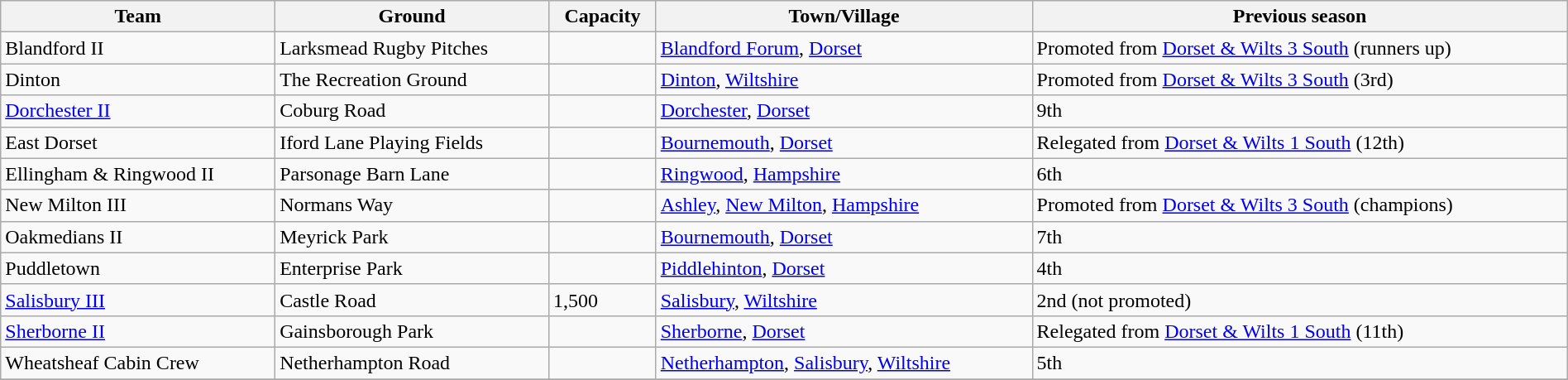<table class="wikitable sortable" width=100%>
<tr>
<th>Team</th>
<th>Ground</th>
<th>Capacity</th>
<th>Town/Village</th>
<th>Previous season</th>
</tr>
<tr>
<td>Blandford II</td>
<td>Larksmead Rugby Pitches</td>
<td></td>
<td><a href='#'>Blandford Forum</a>, <a href='#'>Dorset</a></td>
<td>Promoted from <a href='#'>Dorset & Wilts 3 South</a> (runners up)</td>
</tr>
<tr>
<td>Dinton</td>
<td>The Recreation Ground</td>
<td></td>
<td><a href='#'>Dinton</a>, <a href='#'>Wiltshire</a></td>
<td>Promoted from <a href='#'>Dorset & Wilts 3 South</a> (3rd)</td>
</tr>
<tr>
<td><a href='#'>Dorchester II</a></td>
<td>Coburg Road</td>
<td></td>
<td><a href='#'>Dorchester</a>, <a href='#'>Dorset</a></td>
<td>9th</td>
</tr>
<tr>
<td>East Dorset</td>
<td>Iford Lane Playing Fields</td>
<td></td>
<td><a href='#'>Bournemouth</a>, <a href='#'>Dorset</a></td>
<td>Relegated from <a href='#'>Dorset & Wilts 1 South</a> (12th)</td>
</tr>
<tr>
<td>Ellingham & Ringwood II</td>
<td>Parsonage Barn Lane</td>
<td></td>
<td><a href='#'>Ringwood</a>, <a href='#'>Hampshire</a></td>
<td>6th</td>
</tr>
<tr>
<td>New Milton III</td>
<td>Normans Way</td>
<td></td>
<td><a href='#'>Ashley</a>, <a href='#'>New Milton</a>, <a href='#'>Hampshire</a></td>
<td>Promoted from <a href='#'>Dorset & Wilts 3 South</a> (champions)</td>
</tr>
<tr>
<td>Oakmedians II</td>
<td>Meyrick Park</td>
<td></td>
<td><a href='#'>Bournemouth</a>, <a href='#'>Dorset</a></td>
<td>7th</td>
</tr>
<tr>
<td>Puddletown</td>
<td>Enterprise Park</td>
<td></td>
<td><a href='#'>Piddlehinton</a>, <a href='#'>Dorset</a></td>
<td>4th</td>
</tr>
<tr>
<td><a href='#'>Salisbury III</a></td>
<td>Castle Road</td>
<td>1,500</td>
<td><a href='#'>Salisbury</a>, <a href='#'>Wiltshire</a></td>
<td>2nd (not promoted)</td>
</tr>
<tr>
<td><a href='#'>Sherborne II</a></td>
<td>Gainsborough Park</td>
<td></td>
<td><a href='#'>Sherborne</a>, <a href='#'>Dorset</a></td>
<td>Relegated from <a href='#'>Dorset & Wilts 1 South</a> (11th)</td>
</tr>
<tr>
<td>Wheatsheaf Cabin Crew</td>
<td>Netherhampton Road</td>
<td></td>
<td><a href='#'>Netherhampton</a>, <a href='#'>Salisbury</a>, <a href='#'>Wiltshire</a></td>
<td>5th</td>
</tr>
<tr>
</tr>
</table>
